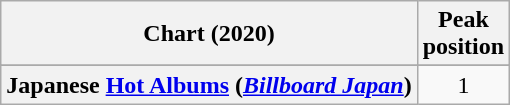<table class="wikitable sortable plainrowheaders" style="text-align:center">
<tr>
<th scope="col">Chart (2020)</th>
<th scope="col">Peak<br>position</th>
</tr>
<tr>
</tr>
<tr>
<th scope="row">Japanese <a href='#'>Hot Albums</a> (<em><a href='#'>Billboard Japan</a></em>)</th>
<td>1</td>
</tr>
</table>
